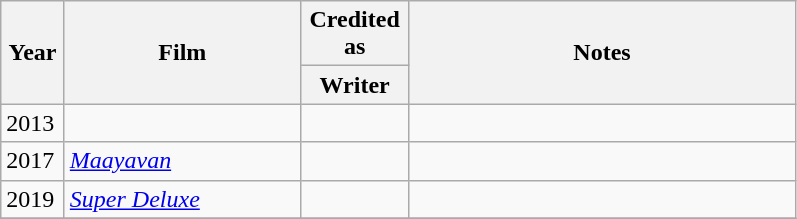<table class="wikitable sortable">
<tr>
<th rowspan="2" style="width:35px;">Year</th>
<th rowspan="2" style="width:150px;">Film</th>
<th>Credited as</th>
<th rowspan="2" style="text-align:center; width:250px;" class="unsortable">Notes</th>
</tr>
<tr>
<th width=65>Writer</th>
</tr>
<tr>
<td>2013</td>
<td></td>
<td></td>
<td></td>
</tr>
<tr>
<td>2017</td>
<td><em><a href='#'>Maayavan</a></em></td>
<td></td>
<td></td>
</tr>
<tr>
<td>2019</td>
<td><em><a href='#'>Super Deluxe</a></em></td>
<td></td>
<td></td>
</tr>
<tr>
</tr>
</table>
